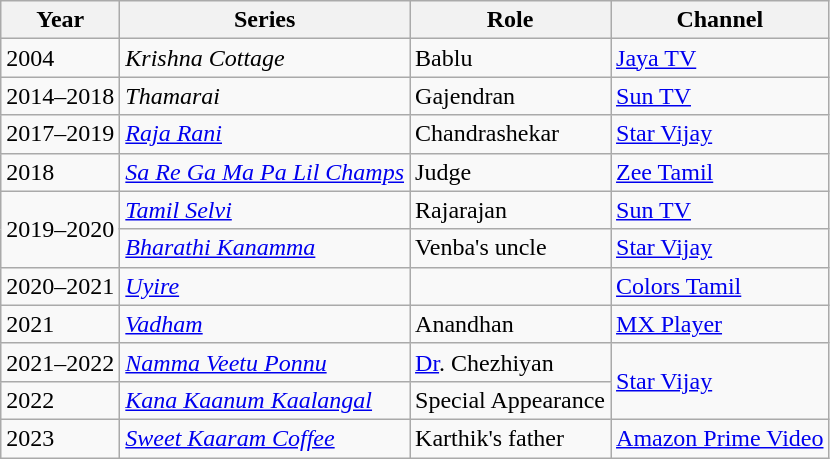<table class="wikitable sortable">
<tr>
<th>Year</th>
<th>Series</th>
<th>Role</th>
<th>Channel</th>
</tr>
<tr>
<td>2004</td>
<td><em>Krishna Cottage</em></td>
<td>Bablu</td>
<td><a href='#'>Jaya TV</a></td>
</tr>
<tr>
<td>2014–2018</td>
<td><em>Thamarai</em></td>
<td>Gajendran</td>
<td><a href='#'>Sun TV</a></td>
</tr>
<tr>
<td>2017–2019</td>
<td><em><a href='#'>Raja Rani</a></em></td>
<td>Chandrashekar</td>
<td><a href='#'>Star Vijay</a></td>
</tr>
<tr>
<td>2018</td>
<td><em><a href='#'>Sa Re Ga Ma Pa Lil Champs</a></em></td>
<td>Judge</td>
<td><a href='#'>Zee Tamil</a></td>
</tr>
<tr>
<td rowspan="2">2019–2020</td>
<td><em><a href='#'>Tamil Selvi</a></em></td>
<td>Rajarajan</td>
<td><a href='#'>Sun TV</a></td>
</tr>
<tr>
<td><em><a href='#'>Bharathi Kanamma</a></em></td>
<td>Venba's uncle</td>
<td><a href='#'>Star Vijay</a></td>
</tr>
<tr>
<td>2020–2021</td>
<td><em><a href='#'>Uyire</a></em></td>
<td></td>
<td><a href='#'>Colors Tamil</a></td>
</tr>
<tr>
<td>2021</td>
<td><em><a href='#'>Vadham</a></em></td>
<td>Anandhan</td>
<td><a href='#'>MX Player</a></td>
</tr>
<tr>
<td>2021–2022</td>
<td><em><a href='#'>Namma Veetu Ponnu</a></em></td>
<td><a href='#'>Dr</a>. Chezhiyan</td>
<td rowspan=2><a href='#'>Star Vijay</a></td>
</tr>
<tr>
<td>2022</td>
<td><em><a href='#'>Kana Kaanum Kaalangal</a></em></td>
<td>Special Appearance</td>
</tr>
<tr>
<td>2023</td>
<td><em><a href='#'>Sweet Kaaram Coffee</a></em></td>
<td>Karthik's father</td>
<td><a href='#'>Amazon Prime Video</a></td>
</tr>
</table>
